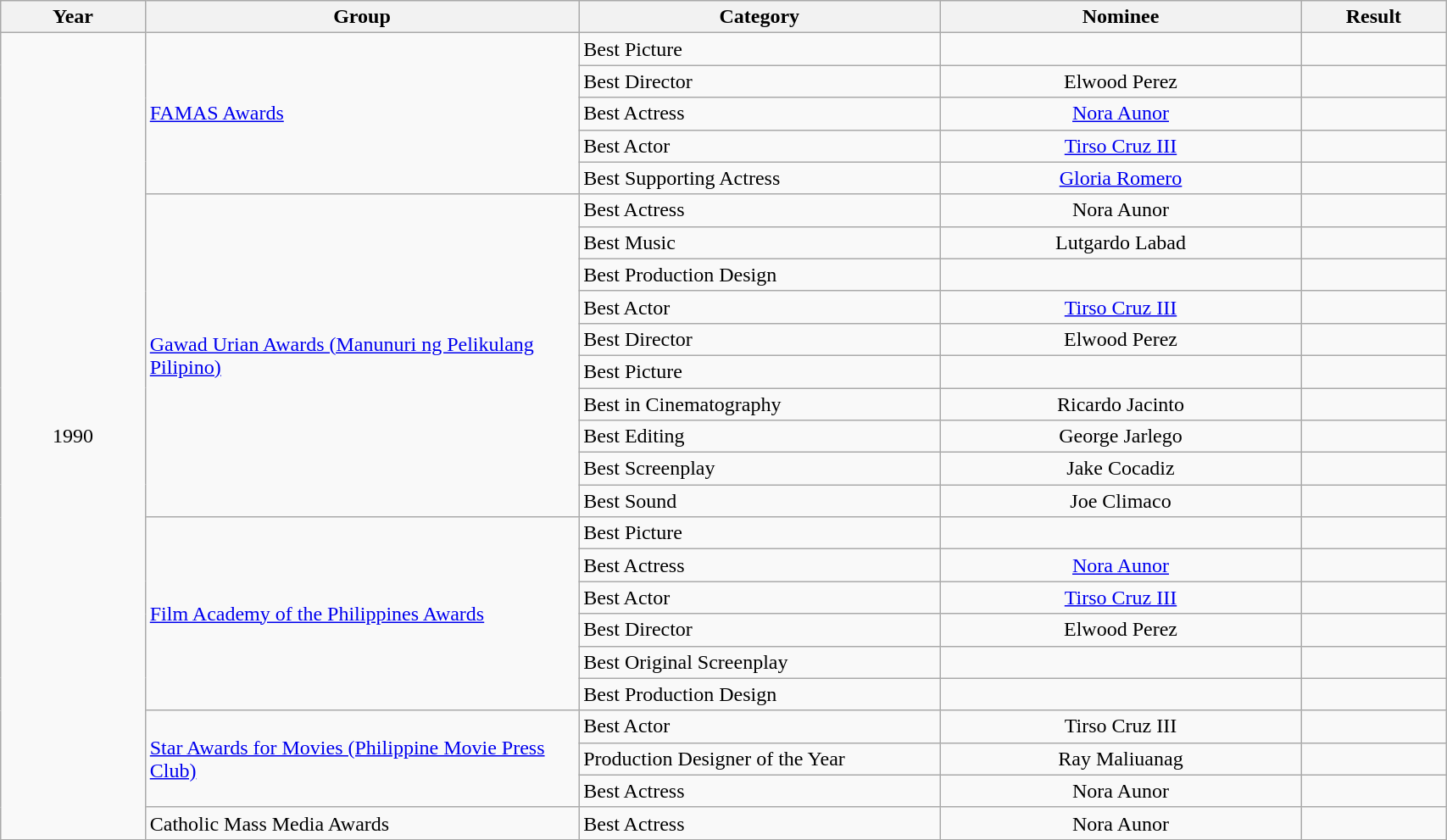<table | width="90%" class="wikitable sortable">
<tr>
<th width="10%">Year</th>
<th width="30%">Group</th>
<th width="25%">Category</th>
<th width="25%">Nominee</th>
<th width="10%">Result</th>
</tr>
<tr>
<td rowspan="25" align="center">1990</td>
<td rowspan="5" align="left"><a href='#'>FAMAS Awards</a></td>
<td align="left">Best Picture</td>
<td align="center"></td>
<td></td>
</tr>
<tr>
<td align="left">Best Director</td>
<td align="center">Elwood Perez</td>
<td></td>
</tr>
<tr>
<td align="left">Best Actress</td>
<td align="center"><a href='#'>Nora Aunor</a></td>
<td></td>
</tr>
<tr>
<td align="left">Best Actor</td>
<td align="center"><a href='#'>Tirso Cruz III</a></td>
<td></td>
</tr>
<tr>
<td align="left">Best Supporting Actress</td>
<td align="center"><a href='#'>Gloria Romero</a></td>
<td></td>
</tr>
<tr>
<td rowspan="10" align="left"><a href='#'>Gawad Urian Awards (Manunuri ng Pelikulang Pilipino)</a></td>
<td align="left">Best Actress</td>
<td align="center">Nora Aunor</td>
<td></td>
</tr>
<tr>
<td align="left">Best Music</td>
<td align="center">Lutgardo Labad</td>
<td></td>
</tr>
<tr>
<td align="left">Best Production Design</td>
<td align="center"></td>
<td></td>
</tr>
<tr>
<td align="left">Best Actor</td>
<td align="center"><a href='#'>Tirso Cruz III</a></td>
<td></td>
</tr>
<tr>
<td align="left">Best Director</td>
<td align="center">Elwood Perez</td>
<td></td>
</tr>
<tr>
<td align="left">Best Picture</td>
<td align="center"></td>
<td></td>
</tr>
<tr>
<td align="left">Best in Cinematography</td>
<td align="center">Ricardo Jacinto</td>
<td></td>
</tr>
<tr>
<td align="left">Best Editing</td>
<td align="center">George Jarlego</td>
<td></td>
</tr>
<tr>
<td align="left">Best Screenplay</td>
<td align="center">Jake Cocadiz</td>
<td></td>
</tr>
<tr>
<td align="left">Best Sound</td>
<td align="center">Joe Climaco</td>
<td></td>
</tr>
<tr>
<td rowspan="6" align="left"><a href='#'>Film Academy of the Philippines Awards</a></td>
<td align="left">Best Picture</td>
<td align="center"></td>
<td></td>
</tr>
<tr>
<td align="left">Best Actress</td>
<td align="center"><a href='#'>Nora Aunor</a></td>
<td></td>
</tr>
<tr>
<td align="left">Best Actor</td>
<td align="center"><a href='#'>Tirso Cruz III</a></td>
<td></td>
</tr>
<tr>
<td align="left">Best Director</td>
<td align="center">Elwood Perez</td>
<td></td>
</tr>
<tr>
<td align="left">Best Original Screenplay</td>
<td align="center"></td>
<td></td>
</tr>
<tr>
<td align="left">Best Production Design</td>
<td align="center"></td>
<td></td>
</tr>
<tr>
<td rowspan="3" align="left"><a href='#'>Star Awards for Movies (Philippine Movie Press Club)</a></td>
<td align="left">Best Actor</td>
<td align="center">Tirso Cruz III</td>
<td></td>
</tr>
<tr>
<td align="left">Production Designer of the Year</td>
<td align="center">Ray Maliuanag</td>
<td></td>
</tr>
<tr>
<td align="left">Best Actress</td>
<td align="center">Nora Aunor</td>
<td></td>
</tr>
<tr>
<td align="left">Catholic Mass Media Awards</td>
<td align="left">Best Actress</td>
<td align="center">Nora Aunor</td>
<td></td>
</tr>
</table>
